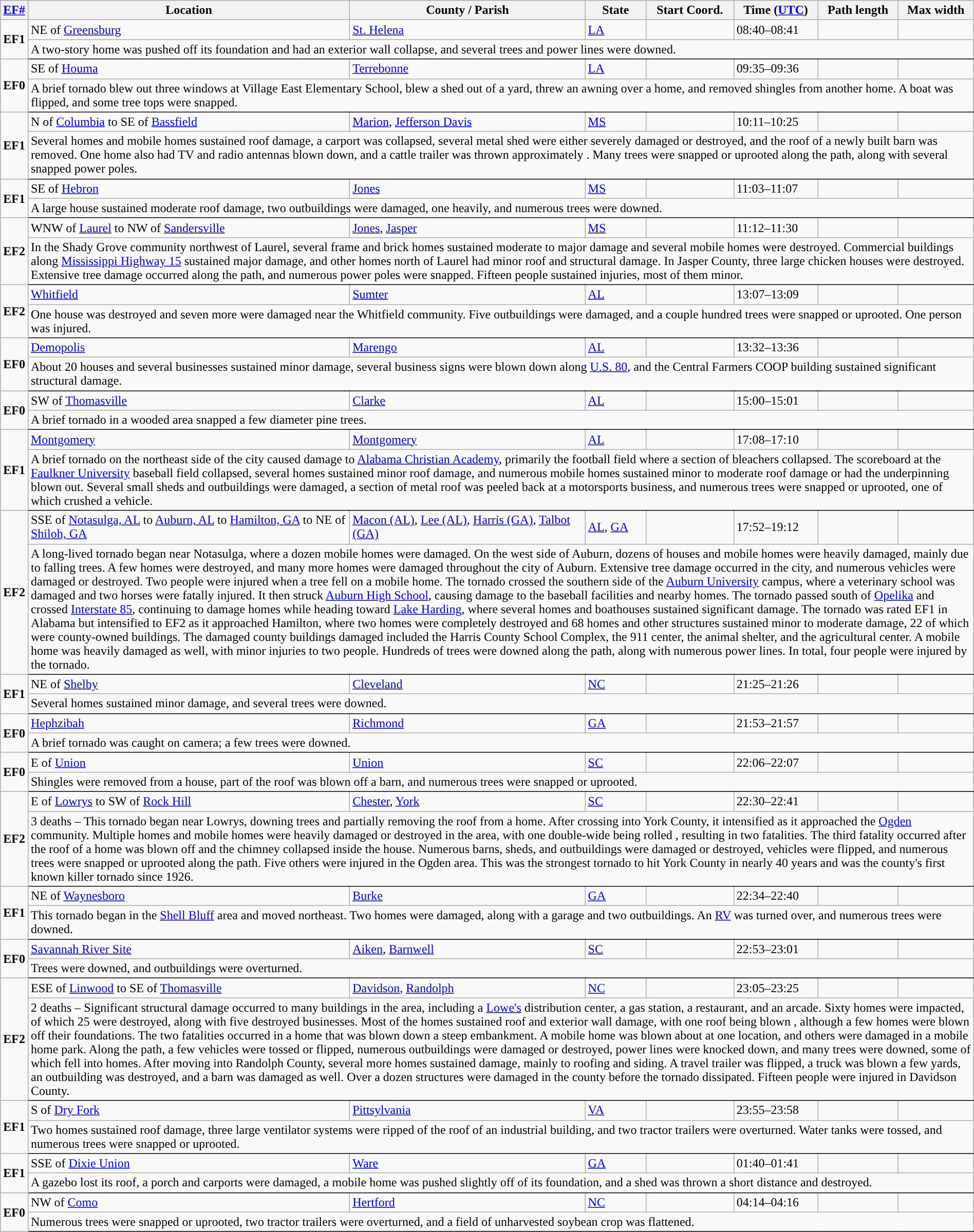<table class="wikitable sortable" style="width:100%;">
<tr>
<th scope="col" width="2%" align="center"><a href='#'>EF#</a></th>
<th scope="col" align="center" class="unsortable">Location</th>
<th scope="col" align="center" class="unsortable">County / Parish</th>
<th scope="col" align="center">State</th>
<th scope="col" align="center" data-sort-type="number">Start Coord.</th>
<th scope="col" align="center" data-sort-type="number">Time (<a href='#'>UTC</a>)</th>
<th scope="col" align="center" data-sort-type="number">Path length</th>
<th scope="col" align="center" data-sort-type="number">Max width</th>
</tr>
<tr>
<td rowspan="2" align="center"><strong>EF1</strong></td>
<td>NE of <a href='#'>Greensburg</a></td>
<td><a href='#'>St. Helena</a></td>
<td><a href='#'>LA</a></td>
<td></td>
<td>08:40–08:41</td>
<td></td>
<td></td>
</tr>
<tr class="expand-child">
<td colspan="7" style=" border-bottom: 1px solid black;">A two-story home was pushed  off its foundation and had an exterior wall collapse, and several trees and power lines were downed.</td>
</tr>
<tr>
<td rowspan="2" align="center"><strong>EF0</strong></td>
<td>SE of <a href='#'>Houma</a></td>
<td><a href='#'>Terrebonne</a></td>
<td><a href='#'>LA</a></td>
<td></td>
<td>09:35–09:36</td>
<td></td>
<td></td>
</tr>
<tr class="expand-child">
<td colspan="7" style=" border-bottom: 1px solid black;">A brief tornado blew out three windows at Village East Elementary School, blew a shed out of a yard, threw an awning over a home, and removed shingles from another home. A boat was flipped, and some tree tops were snapped.</td>
</tr>
<tr>
<td rowspan="2" align="center"><strong>EF1</strong></td>
<td>N of <a href='#'>Columbia</a> to SE of <a href='#'>Bassfield</a></td>
<td><a href='#'>Marion</a>, <a href='#'>Jefferson Davis</a></td>
<td><a href='#'>MS</a></td>
<td></td>
<td>10:11–10:25</td>
<td></td>
<td></td>
</tr>
<tr class="expand-child">
<td colspan="7" style=" border-bottom: 1px solid black;">Several homes and mobile homes sustained roof damage, a carport was collapsed, several metal shed were either severely damaged or destroyed, and the roof of a newly built barn was removed. One home also had TV and radio antennas blown down, and a cattle trailer was thrown approximately . Many trees were snapped or uprooted along the path, along with several snapped power poles.</td>
</tr>
<tr>
<td rowspan="2" align="center"><strong>EF1</strong></td>
<td>SE of <a href='#'>Hebron</a></td>
<td><a href='#'>Jones</a></td>
<td><a href='#'>MS</a></td>
<td></td>
<td>11:03–11:07</td>
<td></td>
<td></td>
</tr>
<tr class="expand-child">
<td colspan="7" style=" border-bottom: 1px solid black;">A large house sustained moderate roof damage, two outbuildings were damaged, one heavily, and numerous trees were downed.</td>
</tr>
<tr>
<td rowspan="2" align="center"><strong>EF2</strong></td>
<td>WNW of <a href='#'>Laurel</a> to NW of <a href='#'>Sandersville</a></td>
<td><a href='#'>Jones</a>, <a href='#'>Jasper</a></td>
<td><a href='#'>MS</a></td>
<td></td>
<td>11:12–11:30</td>
<td></td>
<td></td>
</tr>
<tr class="expand-child">
<td colspan="7" style=" border-bottom: 1px solid black;">In the Shady Grove community northwest of Laurel, several frame and brick homes sustained moderate to major damage and several mobile homes were destroyed. Commercial buildings along <a href='#'>Mississippi Highway 15</a> sustained major damage, and other homes north of Laurel had minor roof and structural damage. In Jasper County, three large chicken houses were destroyed. Extensive tree damage occurred along the path, and numerous power poles were snapped. Fifteen people sustained injuries, most of them minor.</td>
</tr>
<tr>
<td rowspan="2" align="center"><strong>EF2</strong></td>
<td><a href='#'>Whitfield</a></td>
<td><a href='#'>Sumter</a></td>
<td><a href='#'>AL</a></td>
<td></td>
<td>13:07–13:09</td>
<td></td>
<td></td>
</tr>
<tr class="expand-child">
<td colspan="7" style=" border-bottom: 1px solid black;">One house was destroyed and seven more were damaged near the Whitfield community. Five outbuildings were damaged, and a couple hundred trees were snapped or uprooted. One person was injured.</td>
</tr>
<tr>
<td rowspan="2" align="center"><strong>EF0</strong></td>
<td><a href='#'>Demopolis</a></td>
<td><a href='#'>Marengo</a></td>
<td><a href='#'>AL</a></td>
<td></td>
<td>13:32–13:36</td>
<td></td>
<td></td>
</tr>
<tr class="expand-child">
<td colspan="7" style=" border-bottom: 1px solid black;">About 20 houses and several businesses sustained minor damage, several business signs were blown down along <a href='#'>U.S. 80</a>, and the Central Farmers COOP building sustained significant structural damage.</td>
</tr>
<tr>
<td rowspan="2" align="center"><strong>EF0</strong></td>
<td>SW of <a href='#'>Thomasville</a></td>
<td><a href='#'>Clarke</a></td>
<td><a href='#'>AL</a></td>
<td></td>
<td>15:00–15:01</td>
<td></td>
<td></td>
</tr>
<tr class="expand-child">
<td colspan="7" style=" border-bottom: 1px solid black;">A brief tornado in a wooded area snapped a few  diameter pine trees.</td>
</tr>
<tr>
<td rowspan="2" align="center"><strong>EF1</strong></td>
<td><a href='#'>Montgomery</a></td>
<td><a href='#'>Montgomery</a></td>
<td><a href='#'>AL</a></td>
<td></td>
<td>17:08–17:10</td>
<td></td>
<td></td>
</tr>
<tr class="expand-child">
<td colspan="7" style=" border-bottom: 1px solid black;">A brief tornado on the northeast side of the city caused damage to <a href='#'>Alabama Christian Academy</a>, primarily the football field where a section of bleachers collapsed. The scoreboard at the <a href='#'>Faulkner University</a> baseball field collapsed, several homes sustained minor roof damage, and numerous mobile homes sustained minor to moderate roof damage or had the underpinning blown out. Several small sheds and outbuildings were damaged, a section of metal roof was peeled back at a motorsports business, and numerous trees were snapped or uprooted, one of which crushed a vehicle.</td>
</tr>
<tr>
<td rowspan="2" align="center"><strong>EF2</strong></td>
<td>SSE of <a href='#'>Notasulga, AL</a> to <a href='#'>Auburn, AL</a> to <a href='#'>Hamilton, GA</a> to NE of <a href='#'>Shiloh, GA</a></td>
<td><a href='#'>Macon (AL)</a>, <a href='#'>Lee (AL)</a>, <a href='#'>Harris (GA)</a>, <a href='#'>Talbot (GA)</a></td>
<td><a href='#'>AL</a>, <a href='#'>GA</a></td>
<td></td>
<td>17:52–19:12</td>
<td></td>
<td></td>
</tr>
<tr class="expand-child">
<td colspan="7" style=" border-bottom: 1px solid black;">A long-lived tornado began near Notasulga, where a dozen mobile homes were damaged. On the west side of Auburn, dozens of houses and mobile homes were heavily damaged, mainly due to falling trees. A few homes were destroyed, and many more homes were damaged throughout the city of Auburn. Extensive tree damage occurred in the city, and numerous vehicles were damaged or destroyed. Two people were injured when a tree fell on a mobile home. The tornado crossed the southern side of the <a href='#'>Auburn University</a> campus, where a veterinary school was damaged and two horses were fatally injured. It then struck <a href='#'>Auburn High School</a>, causing damage to the baseball facilities and nearby homes. The tornado passed south of <a href='#'>Opelika</a> and crossed <a href='#'>Interstate 85</a>, continuing to damage homes while heading toward <a href='#'>Lake Harding</a>, where several homes and boathouses sustained significant damage. The tornado was rated EF1 in Alabama but intensified to EF2 as it approached Hamilton, where two homes were completely destroyed and 68 homes and other structures sustained minor to moderate damage, 22 of which were county-owned buildings. The damaged county buildings damaged included the Harris County School Complex, the 911 center, the animal shelter, and the agricultural center. A mobile home was heavily damaged as well, with minor injuries to two people. Hundreds of trees were downed along the path, along with numerous power lines. In total, four people were injured by the tornado.</td>
</tr>
<tr>
<td rowspan="2" align="center"><strong>EF1</strong></td>
<td>NE of <a href='#'>Shelby</a></td>
<td><a href='#'>Cleveland</a></td>
<td><a href='#'>NC</a></td>
<td></td>
<td>21:25–21:26</td>
<td></td>
<td></td>
</tr>
<tr class="expand-child">
<td colspan="7" style=" border-bottom: 1px solid black;">Several homes sustained minor damage, and several trees were downed.</td>
</tr>
<tr>
<td rowspan="2" align="center"><strong>EF0</strong></td>
<td><a href='#'>Hephzibah</a></td>
<td><a href='#'>Richmond</a></td>
<td><a href='#'>GA</a></td>
<td></td>
<td>21:53–21:57</td>
<td></td>
<td></td>
</tr>
<tr class="expand-child">
<td colspan="7" style=" border-bottom: 1px solid black;">A brief tornado was caught on camera; a few trees were downed.</td>
</tr>
<tr>
<td rowspan="2" align="center"><strong>EF0</strong></td>
<td>E of <a href='#'>Union</a></td>
<td><a href='#'>Union</a></td>
<td><a href='#'>SC</a></td>
<td></td>
<td>22:06–22:07</td>
<td></td>
<td></td>
</tr>
<tr class="expand-child">
<td colspan="7" style=" border-bottom: 1px solid black;">Shingles were removed from a house, part of the roof was blown off a barn, and numerous trees were snapped or uprooted.</td>
</tr>
<tr>
<td rowspan="2" align="center"><strong>EF2</strong></td>
<td>E of <a href='#'>Lowrys</a> to SW of <a href='#'>Rock Hill</a></td>
<td><a href='#'>Chester</a>, <a href='#'>York</a></td>
<td><a href='#'>SC</a></td>
<td></td>
<td>22:30–22:41</td>
<td></td>
<td></td>
</tr>
<tr class="expand-child">
<td colspan="7" style=" border-bottom: 1px solid black;">3 deaths – This tornado began near Lowrys, downing trees and partially removing the roof from a home. After crossing into York County, it intensified as it approached the <a href='#'>Ogden</a> community. Multiple homes and mobile homes were heavily damaged or destroyed in the area, with one double-wide being rolled , resulting in two fatalities. The third fatality occurred after the roof of a home was blown off and the chimney collapsed inside the house. Numerous barns, sheds, and outbuildings were damaged or destroyed, vehicles were flipped, and numerous trees were snapped or uprooted along the path. Five others were injured in the Ogden area. This was the strongest tornado to hit York County in nearly 40 years and was the county's first known killer tornado since 1926.</td>
</tr>
<tr>
<td rowspan="2" align="center"><strong>EF1</strong></td>
<td>NE of <a href='#'>Waynesboro</a></td>
<td><a href='#'>Burke</a></td>
<td><a href='#'>GA</a></td>
<td></td>
<td>22:34–22:40</td>
<td></td>
<td></td>
</tr>
<tr class="expand-child">
<td colspan="7" style=" border-bottom: 1px solid black;">This tornado began in the <a href='#'>Shell Bluff</a> area and moved northeast. Two homes were damaged, along with a garage and two outbuildings. An <a href='#'>RV</a> was turned over, and numerous trees were downed.</td>
</tr>
<tr>
<td rowspan="2" align="center"><strong>EF0</strong></td>
<td><a href='#'>Savannah River Site</a></td>
<td><a href='#'>Aiken</a>, <a href='#'>Barnwell</a></td>
<td><a href='#'>SC</a></td>
<td></td>
<td>22:53–23:01</td>
<td></td>
<td></td>
</tr>
<tr class="expand-child">
<td colspan="7" style=" border-bottom: 1px solid black;">Trees were downed, and outbuildings were overturned.</td>
</tr>
<tr>
<td rowspan="2" align="center"><strong>EF2</strong></td>
<td>ESE of <a href='#'>Linwood</a> to SE of <a href='#'>Thomasville</a></td>
<td><a href='#'>Davidson</a>, <a href='#'>Randolph</a></td>
<td><a href='#'>NC</a></td>
<td></td>
<td>23:05–23:25</td>
<td></td>
<td></td>
</tr>
<tr class="expand-child">
<td colspan="7" style=" border-bottom: 1px solid black;">2 deaths – Significant structural damage occurred to many buildings in the area, including a <a href='#'>Lowe's</a> distribution center, a gas station, a restaurant, and an arcade. Sixty homes were impacted, of which 25 were destroyed, along with five destroyed businesses. Most of the homes sustained roof and exterior wall damage, with one roof being blown , although a few homes were blown off their foundations. The two fatalities occurred in a home that was blown down a steep embankment. A mobile home was blown about  at one location, and others were damaged in a mobile home park. Along the path, a few vehicles were tossed or flipped, numerous outbuildings were damaged or destroyed, power lines were knocked down, and many trees were downed, some of which fell into homes. After moving into Randolph County, several more homes sustained damage, mainly to roofing and siding. A travel trailer was flipped, a truck was blown a few yards, an outbuilding was destroyed, and a barn was damaged as well. Over a dozen structures were damaged in the county before the tornado dissipated. Fifteen people were injured in Davidson County.</td>
</tr>
<tr>
<td rowspan="2" align="center"><strong>EF1</strong></td>
<td>S of <a href='#'>Dry Fork</a></td>
<td><a href='#'>Pittsylvania</a></td>
<td><a href='#'>VA</a></td>
<td></td>
<td>23:55–23:58</td>
<td></td>
<td></td>
</tr>
<tr class="expand-child">
<td colspan="7" style=" border-bottom: 1px solid black;">Two homes sustained roof damage, three large ventilator systems were ripped of the roof of an industrial building, and two tractor trailers were overturned. Water tanks were tossed, and numerous trees were snapped or uprooted.</td>
</tr>
<tr>
<td rowspan="2" align="center"><strong>EF1</strong></td>
<td>SSE of <a href='#'>Dixie Union</a></td>
<td><a href='#'>Ware</a></td>
<td><a href='#'>GA</a></td>
<td></td>
<td>01:40–01:41</td>
<td></td>
<td></td>
</tr>
<tr class="expand-child">
<td colspan="7" style=" border-bottom: 1px solid black;">A gazebo lost its roof, a porch and carports were damaged, a mobile home was pushed slightly off of its foundation, and a shed was thrown a short distance and destroyed.</td>
</tr>
<tr>
<td rowspan="2" align="center"><strong>EF0</strong></td>
<td>NW of <a href='#'>Como</a></td>
<td><a href='#'>Hertford</a></td>
<td><a href='#'>NC</a></td>
<td></td>
<td>04:14–04:16</td>
<td></td>
<td></td>
</tr>
<tr class="expand-child">
<td colspan="7" style=" border-bottom: 1px solid black;">Numerous trees were snapped or uprooted, two tractor trailers were overturned, and a field of unharvested soybean crop was flattened.</td>
</tr>
</table>
